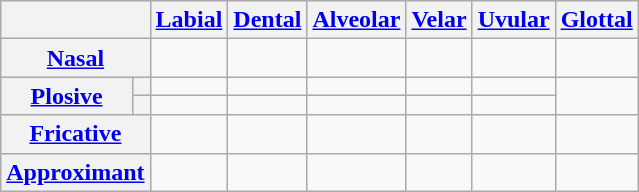<table class="wikitable" style="text-align: center;">
<tr>
<th colspan="2"></th>
<th><a href='#'>Labial</a></th>
<th><a href='#'>Dental</a></th>
<th><a href='#'>Alveolar</a></th>
<th><a href='#'>Velar</a></th>
<th><a href='#'>Uvular</a></th>
<th><a href='#'>Glottal</a></th>
</tr>
<tr>
<th colspan="2"><a href='#'>Nasal</a></th>
<td></td>
<td></td>
<td></td>
<td> </td>
<td></td>
<td></td>
</tr>
<tr>
<th rowspan="2"><a href='#'>Plosive</a></th>
<th></th>
<td></td>
<td></td>
<td></td>
<td></td>
<td></td>
<td rowspan="2"> </td>
</tr>
<tr>
<th></th>
<td> </td>
<td></td>
<td> </td>
<td></td>
<td></td>
</tr>
<tr>
<th colspan="2"><a href='#'>Fricative</a></th>
<td></td>
<td> </td>
<td></td>
<td></td>
<td></td>
<td></td>
</tr>
<tr>
<th colspan="2"><a href='#'>Approximant</a></th>
<td></td>
<td></td>
<td></td>
<td></td>
<td></td>
<td></td>
</tr>
</table>
